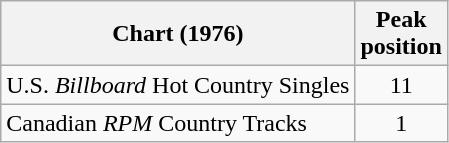<table class="wikitable sortable">
<tr>
<th align="left">Chart (1976)</th>
<th align="center">Peak<br>position</th>
</tr>
<tr>
<td align="left">U.S. <em>Billboard</em> Hot Country Singles</td>
<td align="center">11</td>
</tr>
<tr>
<td align="left">Canadian <em>RPM</em> Country Tracks</td>
<td align="center">1</td>
</tr>
</table>
